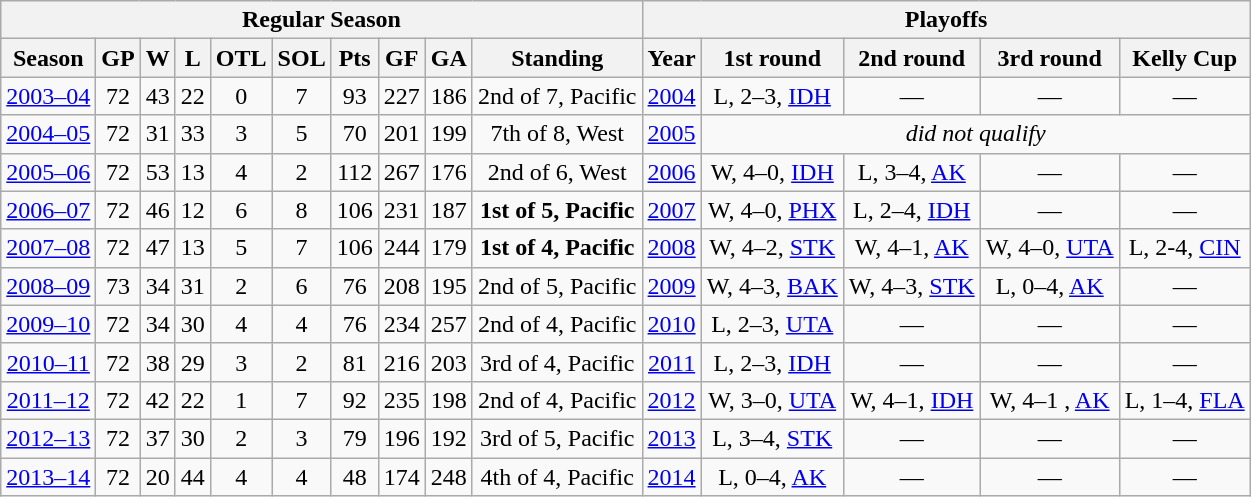<table class="wikitable" style="text-align:center">
<tr>
<th colspan=10>Regular Season</th>
<th colspan=5>Playoffs</th>
</tr>
<tr>
<th>Season</th>
<th>GP</th>
<th>W</th>
<th>L</th>
<th>OTL</th>
<th>SOL</th>
<th>Pts</th>
<th>GF</th>
<th>GA</th>
<th>Standing</th>
<th>Year</th>
<th>1st round</th>
<th>2nd round</th>
<th>3rd round</th>
<th>Kelly Cup</th>
</tr>
<tr>
<td><a href='#'>2003–04</a></td>
<td>72</td>
<td>43</td>
<td>22</td>
<td>0</td>
<td>7</td>
<td>93</td>
<td>227</td>
<td>186</td>
<td>2nd of 7, Pacific</td>
<td><a href='#'>2004</a></td>
<td>L, 2–3, <a href='#'>IDH</a></td>
<td>—</td>
<td>—</td>
<td>—</td>
</tr>
<tr>
<td><a href='#'>2004–05</a></td>
<td>72</td>
<td>31</td>
<td>33</td>
<td>3</td>
<td>5</td>
<td>70</td>
<td>201</td>
<td>199</td>
<td>7th of 8, West</td>
<td><a href='#'>2005</a></td>
<td colspan=4><em>did not qualify</em></td>
</tr>
<tr>
<td><a href='#'>2005–06</a></td>
<td>72</td>
<td>53</td>
<td>13</td>
<td>4</td>
<td>2</td>
<td>112</td>
<td>267</td>
<td>176</td>
<td>2nd of 6, West</td>
<td><a href='#'>2006</a></td>
<td>W, 4–0, <a href='#'>IDH</a></td>
<td>L, 3–4, <a href='#'>AK</a></td>
<td>—</td>
<td>—</td>
</tr>
<tr>
<td><a href='#'>2006–07</a></td>
<td>72</td>
<td>46</td>
<td>12</td>
<td>6</td>
<td>8</td>
<td>106</td>
<td>231</td>
<td>187</td>
<td><strong>1st of 5, Pacific</strong></td>
<td><a href='#'>2007</a></td>
<td>W, 4–0, <a href='#'>PHX</a></td>
<td>L, 2–4, <a href='#'>IDH</a></td>
<td>—</td>
<td>—</td>
</tr>
<tr>
<td><a href='#'>2007–08</a></td>
<td>72</td>
<td>47</td>
<td>13</td>
<td>5</td>
<td>7</td>
<td>106</td>
<td>244</td>
<td>179</td>
<td><strong>1st of 4, Pacific</strong></td>
<td><a href='#'>2008</a></td>
<td>W, 4–2, <a href='#'>STK</a></td>
<td>W, 4–1, <a href='#'>AK</a></td>
<td>W, 4–0, <a href='#'>UTA</a></td>
<td>L, 2-4, <a href='#'>CIN</a></td>
</tr>
<tr>
<td><a href='#'>2008–09</a></td>
<td>73</td>
<td>34</td>
<td>31</td>
<td>2</td>
<td>6</td>
<td>76</td>
<td>208</td>
<td>195</td>
<td>2nd of 5, Pacific</td>
<td><a href='#'>2009</a></td>
<td>W, 4–3, <a href='#'>BAK</a></td>
<td>W, 4–3, <a href='#'>STK</a></td>
<td>L, 0–4, <a href='#'>AK</a></td>
<td>—</td>
</tr>
<tr>
<td><a href='#'>2009–10</a></td>
<td>72</td>
<td>34</td>
<td>30</td>
<td>4</td>
<td>4</td>
<td>76</td>
<td>234</td>
<td>257</td>
<td>2nd of 4, Pacific</td>
<td><a href='#'>2010</a></td>
<td>L, 2–3, <a href='#'>UTA</a></td>
<td>—</td>
<td>—</td>
<td>—</td>
</tr>
<tr>
<td><a href='#'>2010–11</a></td>
<td>72</td>
<td>38</td>
<td>29</td>
<td>3</td>
<td>2</td>
<td>81</td>
<td>216</td>
<td>203</td>
<td>3rd of 4, Pacific</td>
<td><a href='#'>2011</a></td>
<td>L, 2–3, <a href='#'>IDH</a></td>
<td>—</td>
<td>—</td>
<td>—</td>
</tr>
<tr>
<td><a href='#'>2011–12</a></td>
<td>72</td>
<td>42</td>
<td>22</td>
<td>1</td>
<td>7</td>
<td>92</td>
<td>235</td>
<td>198</td>
<td>2nd of 4, Pacific</td>
<td><a href='#'>2012</a></td>
<td>W, 3–0, <a href='#'>UTA</a></td>
<td>W, 4–1, <a href='#'>IDH</a></td>
<td>W, 4–1 , <a href='#'>AK</a></td>
<td>L, 1–4, <a href='#'>FLA</a></td>
</tr>
<tr>
<td><a href='#'>2012–13</a></td>
<td>72</td>
<td>37</td>
<td>30</td>
<td>2</td>
<td>3</td>
<td>79</td>
<td>196</td>
<td>192</td>
<td>3rd of 5, Pacific</td>
<td><a href='#'>2013</a></td>
<td>L, 3–4, <a href='#'>STK</a></td>
<td>—</td>
<td>—</td>
<td>—</td>
</tr>
<tr>
<td><a href='#'>2013–14</a></td>
<td>72</td>
<td>20</td>
<td>44</td>
<td>4</td>
<td>4</td>
<td>48</td>
<td>174</td>
<td>248</td>
<td>4th of 4, Pacific</td>
<td><a href='#'>2014</a></td>
<td>L, 0–4, <a href='#'>AK</a></td>
<td>—</td>
<td>—</td>
<td>—</td>
</tr>
</table>
